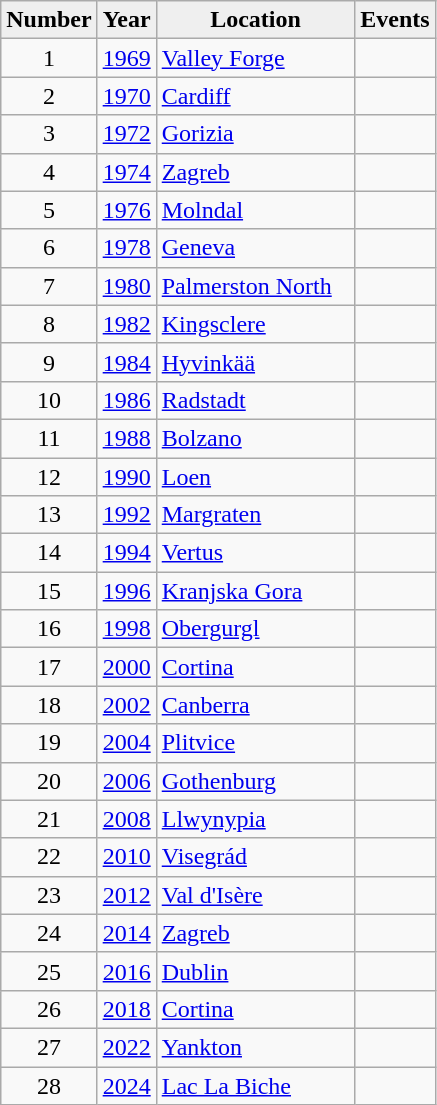<table class="wikitable">
<tr>
<th scope="col" ! width="25" style="background: #efefef;">Number</th>
<th scope="col" ! width="25" style="background: #efefef;">Year</th>
<th scope="col" ! width="125" style="background: #efefef;">Location</th>
<th scope="col" ! width="25" style="background: #efefef;">Events</th>
</tr>
<tr>
<td align=center>1</td>
<td><a href='#'>1969</a></td>
<td> <a href='#'>Valley Forge</a></td>
<td align=center></td>
</tr>
<tr>
<td align=center>2</td>
<td><a href='#'>1970</a></td>
<td> <a href='#'>Cardiff</a></td>
<td align=center></td>
</tr>
<tr>
<td align=center>3</td>
<td><a href='#'>1972</a></td>
<td> <a href='#'>Gorizia</a></td>
<td align=center></td>
</tr>
<tr>
<td align=center>4</td>
<td><a href='#'>1974</a></td>
<td> <a href='#'>Zagreb</a></td>
<td align=center></td>
</tr>
<tr>
<td align=center>5</td>
<td><a href='#'>1976</a></td>
<td> <a href='#'>Molndal</a></td>
<td align=center></td>
</tr>
<tr>
<td align=center>6</td>
<td><a href='#'>1978</a></td>
<td> <a href='#'>Geneva</a></td>
<td align=center></td>
</tr>
<tr>
<td align=center>7</td>
<td><a href='#'>1980</a></td>
<td> <a href='#'>Palmerston North</a></td>
<td align=center></td>
</tr>
<tr>
<td align=center>8</td>
<td><a href='#'>1982</a></td>
<td> <a href='#'>Kingsclere</a></td>
<td align=center></td>
</tr>
<tr>
<td align=center>9</td>
<td><a href='#'>1984</a></td>
<td> <a href='#'>Hyvinkää</a></td>
<td align=center></td>
</tr>
<tr>
<td align=center>10</td>
<td><a href='#'>1986</a></td>
<td> <a href='#'>Radstadt</a></td>
<td align=center></td>
</tr>
<tr>
<td align=center>11</td>
<td><a href='#'>1988</a></td>
<td> <a href='#'>Bolzano</a></td>
<td align=center></td>
</tr>
<tr>
<td align=center>12</td>
<td><a href='#'>1990</a></td>
<td> <a href='#'>Loen</a></td>
<td align=center></td>
</tr>
<tr>
<td align=center>13</td>
<td><a href='#'>1992</a></td>
<td> <a href='#'>Margraten</a></td>
<td align=center></td>
</tr>
<tr>
<td align=center>14</td>
<td><a href='#'>1994</a></td>
<td> <a href='#'>Vertus</a></td>
<td align=center></td>
</tr>
<tr>
<td align=center>15</td>
<td><a href='#'>1996</a></td>
<td> <a href='#'>Kranjska Gora</a></td>
<td align=center></td>
</tr>
<tr>
<td align=center>16</td>
<td><a href='#'>1998</a></td>
<td> <a href='#'>Obergurgl</a></td>
<td align=center></td>
</tr>
<tr>
<td align=center>17</td>
<td><a href='#'>2000</a></td>
<td> <a href='#'>Cortina</a></td>
<td align=center></td>
</tr>
<tr>
<td align=center>18</td>
<td><a href='#'>2002</a></td>
<td> <a href='#'>Canberra</a></td>
<td align=center></td>
</tr>
<tr>
<td align=center>19</td>
<td><a href='#'>2004</a></td>
<td> <a href='#'>Plitvice</a></td>
<td align=center></td>
</tr>
<tr>
<td align=center>20</td>
<td><a href='#'>2006</a></td>
<td> <a href='#'>Gothenburg</a></td>
<td align=center></td>
</tr>
<tr>
<td align=center>21</td>
<td><a href='#'>2008</a></td>
<td> <a href='#'>Llwynypia</a></td>
<td align=center></td>
</tr>
<tr>
<td align=center>22</td>
<td><a href='#'>2010</a></td>
<td> <a href='#'>Visegrád</a></td>
<td align=center></td>
</tr>
<tr>
<td align=center>23</td>
<td><a href='#'>2012</a></td>
<td> <a href='#'>Val d'Isère</a></td>
<td align=center></td>
</tr>
<tr>
<td align=center>24</td>
<td><a href='#'>2014</a></td>
<td> <a href='#'>Zagreb</a></td>
<td align=center></td>
</tr>
<tr>
<td align=center>25</td>
<td><a href='#'>2016</a></td>
<td> <a href='#'>Dublin</a></td>
<td align=center></td>
</tr>
<tr>
<td align=center>26</td>
<td><a href='#'>2018</a></td>
<td> <a href='#'>Cortina</a></td>
<td align=center></td>
</tr>
<tr>
<td align=center>27</td>
<td><a href='#'>2022</a></td>
<td> <a href='#'>Yankton</a></td>
<td align=center></td>
</tr>
<tr>
<td align=center>28</td>
<td><a href='#'>2024</a></td>
<td> <a href='#'>Lac La Biche</a></td>
<td align=center></td>
</tr>
</table>
